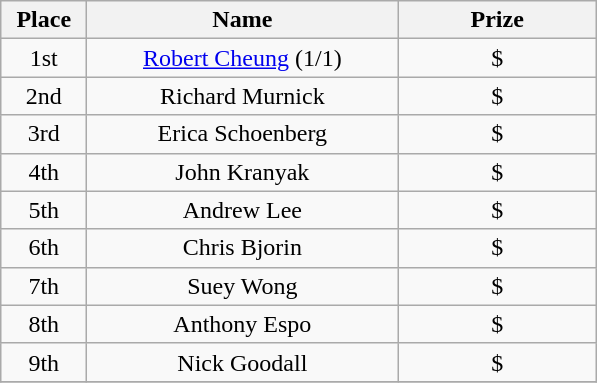<table class="wikitable" style="text-align:center">
<tr>
<th width="50">Place</th>
<th width="200">Name</th>
<th width="125">Prize</th>
</tr>
<tr>
<td>1st</td>
<td><a href='#'>Robert Cheung</a> (1/1)</td>
<td>$</td>
</tr>
<tr>
<td>2nd</td>
<td>Richard Murnick</td>
<td>$</td>
</tr>
<tr>
<td>3rd</td>
<td>Erica Schoenberg</td>
<td>$</td>
</tr>
<tr>
<td>4th</td>
<td>John Kranyak</td>
<td>$</td>
</tr>
<tr>
<td>5th</td>
<td>Andrew Lee</td>
<td>$</td>
</tr>
<tr>
<td>6th</td>
<td>Chris Bjorin</td>
<td>$</td>
</tr>
<tr>
<td>7th</td>
<td>Suey Wong</td>
<td>$</td>
</tr>
<tr>
<td>8th</td>
<td>Anthony Espo</td>
<td>$</td>
</tr>
<tr>
<td>9th</td>
<td>Nick Goodall</td>
<td>$</td>
</tr>
<tr>
</tr>
</table>
